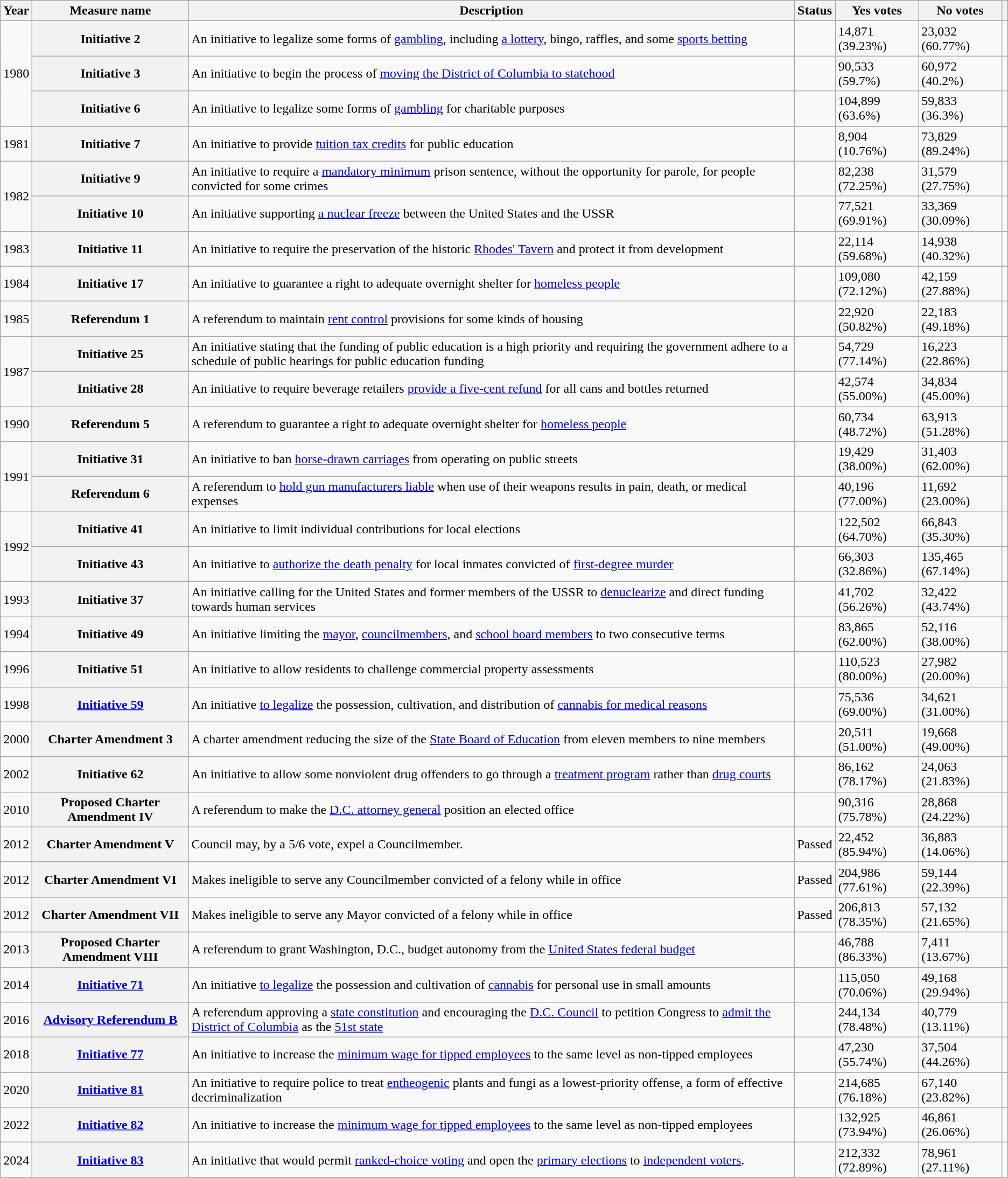<table class="wikitable sortable plainrowheaders">
<tr>
<th scope="col">Year</th>
<th scope="col">Measure name</th>
<th class="unsortable" scope="col">Description</th>
<th scope="col">Status</th>
<th scope="col">Yes votes</th>
<th scope="col">No votes</th>
<th scope="col" class="unsortable"></th>
</tr>
<tr>
<td rowspan="3">1980</td>
<th scope="row">Initiative 2</th>
<td>An initiative to legalize some forms of <a href='#'>gambling</a>, including <a href='#'>a lottery</a>, bingo, raffles, and some <a href='#'>sports betting</a></td>
<td></td>
<td>14,871 (39.23%)</td>
<td>23,032 (60.77%)</td>
<td></td>
</tr>
<tr>
<th scope="row">Initiative 3</th>
<td>An initiative to begin the process of <a href='#'>moving the District of Columbia to statehood</a></td>
<td></td>
<td>90,533 (59.7%)</td>
<td>60,972 (40.2%)</td>
<td></td>
</tr>
<tr>
<th scope="row">Initiative 6</th>
<td>An initiative to legalize some forms of <a href='#'>gambling</a> for charitable purposes</td>
<td></td>
<td>104,899 (63.6%)</td>
<td>59,833 (36.3%)</td>
<td></td>
</tr>
<tr>
<td>1981</td>
<th scope="row">Initiative 7</th>
<td>An initiative to provide <a href='#'>tuition tax credits</a> for public education</td>
<td></td>
<td>8,904 (10.76%)</td>
<td>73,829 (89.24%)</td>
<td></td>
</tr>
<tr>
<td rowspan="2">1982</td>
<th scope="row">Initiative 9</th>
<td>An initiative to require a <a href='#'>mandatory minimum</a> prison sentence, without the opportunity for parole, for people convicted for some crimes</td>
<td></td>
<td>82,238 (72.25%)</td>
<td>31,579 (27.75%)</td>
<td></td>
</tr>
<tr>
<th scope="row">Initiative 10</th>
<td>An initiative supporting <a href='#'>a nuclear freeze</a> between the United States and the USSR</td>
<td></td>
<td>77,521 (69.91%)</td>
<td>33,369 (30.09%)</td>
<td></td>
</tr>
<tr>
<td>1983</td>
<th scope="row">Initiative 11</th>
<td>An initiative to require the preservation of the historic <a href='#'>Rhodes' Tavern</a> and protect it from development</td>
<td></td>
<td>22,114 (59.68%)</td>
<td>14,938 (40.32%)</td>
<td></td>
</tr>
<tr>
<td>1984</td>
<th scope="row">Initiative 17</th>
<td>An initiative to guarantee a right to adequate overnight shelter for <a href='#'>homeless people</a></td>
<td></td>
<td>109,080 (72.12%)</td>
<td>42,159 (27.88%)</td>
<td></td>
</tr>
<tr>
<td>1985</td>
<th scope="row">Referendum 1</th>
<td>A referendum to maintain <a href='#'>rent control</a> provisions for some kinds of housing</td>
<td></td>
<td>22,920 (50.82%)</td>
<td>22,183 (49.18%)</td>
<td></td>
</tr>
<tr>
<td rowspan="2">1987</td>
<th scope="row">Initiative 25</th>
<td>An initiative stating that the funding of public education is a high priority and requiring the government adhere to a schedule of public hearings for public education funding</td>
<td></td>
<td>54,729 (77.14%)</td>
<td>16,223 (22.86%)</td>
<td></td>
</tr>
<tr>
<th scope="row">Initiative 28</th>
<td>An initiative to require beverage retailers <a href='#'>provide a five-cent refund</a> for all cans and bottles returned</td>
<td></td>
<td>42,574 (55.00%)</td>
<td>34,834 (45.00%)</td>
<td></td>
</tr>
<tr>
<td>1990</td>
<th scope="row">Referendum 5</th>
<td>A referendum to guarantee a right to adequate overnight shelter for <a href='#'>homeless people</a></td>
<td></td>
<td>60,734 (48.72%)</td>
<td>63,913 (51.28%)</td>
<td></td>
</tr>
<tr>
<td rowspan="2">1991</td>
<th scope="row">Initiative 31</th>
<td>An initiative to ban <a href='#'>horse-drawn carriages</a> from operating on public streets</td>
<td></td>
<td>19,429 (38.00%)</td>
<td>31,403 (62.00%)</td>
<td></td>
</tr>
<tr>
<th scope="row">Referendum 6</th>
<td>A referendum to <a href='#'>hold gun manufacturers liable</a> when use of their weapons results in pain, death, or medical expenses</td>
<td></td>
<td>40,196 (77.00%)</td>
<td>11,692 (23.00%)</td>
<td></td>
</tr>
<tr>
<td rowspan="2">1992</td>
<th scope="row">Initiative 41</th>
<td>An initiative to limit individual contributions for local elections</td>
<td></td>
<td>122,502 (64.70%)</td>
<td>66,843 (35.30%)</td>
<td></td>
</tr>
<tr>
<th scope="row">Initiative 43</th>
<td>An initiative to <a href='#'>authorize the death penalty</a> for local inmates convicted of <a href='#'>first-degree murder</a></td>
<td></td>
<td>66,303 (32.86%)</td>
<td>135,465 (67.14%)</td>
<td></td>
</tr>
<tr>
<td>1993</td>
<th scope="row">Initiative 37</th>
<td>An initiative calling for the United States and former members of the USSR to <a href='#'>denuclearize</a> and direct funding towards human services</td>
<td></td>
<td>41,702 (56.26%)</td>
<td>32,422 (43.74%)</td>
<td></td>
</tr>
<tr>
<td>1994</td>
<th scope="row">Initiative 49</th>
<td>An initiative limiting the <a href='#'>mayor</a>, <a href='#'>councilmembers</a>, and <a href='#'>school board members</a> to two consecutive terms</td>
<td></td>
<td>83,865 (62.00%)</td>
<td>52,116 (38.00%)</td>
<td></td>
</tr>
<tr>
<td>1996</td>
<th scope="row">Initiative 51</th>
<td>An initiative to allow residents to challenge commercial property assessments</td>
<td></td>
<td>110,523 (80.00%)</td>
<td>27,982 (20.00%)</td>
<td></td>
</tr>
<tr>
<td>1998</td>
<th scope="row"><a href='#'>Initiative 59</a></th>
<td>An initiative <a href='#'>to legalize</a> the possession, cultivation, and distribution of <a href='#'>cannabis for medical reasons</a></td>
<td></td>
<td>75,536 (69.00%)</td>
<td>34,621 (31.00%)</td>
<td></td>
</tr>
<tr>
<td>2000</td>
<th scope="row">Charter Amendment 3</th>
<td>A charter amendment reducing the size of the <a href='#'>State Board of Education</a> from eleven members to nine members</td>
<td></td>
<td>20,511 (51.00%)</td>
<td>19,668 (49.00%)</td>
<td></td>
</tr>
<tr>
<td>2002</td>
<th scope="row">Initiative 62</th>
<td>An initiative to allow some nonviolent drug offenders to go through a <a href='#'>treatment program</a> rather than <a href='#'>drug courts</a></td>
<td></td>
<td>86,162 (78.17%)</td>
<td>24,063 (21.83%)</td>
<td></td>
</tr>
<tr>
<td>2010</td>
<th scope="row">Proposed Charter Amendment IV</th>
<td>A referendum to make the <a href='#'>D.C. attorney general</a> position an elected office</td>
<td></td>
<td>90,316 (75.78%)</td>
<td>28,868 (24.22%)</td>
<td></td>
</tr>
<tr>
<td>2012</td>
<th>Charter Amendment V</th>
<td>Council may, by a 5/6 vote, expel a Councilmember.</td>
<td>Passed</td>
<td>22,452<br>(85.94%)</td>
<td>36,883<br>(14.06%)</td>
<td></td>
</tr>
<tr>
<td>2012</td>
<th>Charter Amendment VI</th>
<td>Makes ineligible to serve any Councilmember convicted of a felony while in office</td>
<td>Passed</td>
<td>204,986<br>(77.61%)</td>
<td>59,144<br>(22.39%)</td>
<td></td>
</tr>
<tr>
<td>2012</td>
<th>Charter Amendment VII</th>
<td>Makes ineligible to serve any Mayor convicted of a felony while in office</td>
<td>Passed</td>
<td>206,813<br>(78.35%)</td>
<td>57,132<br>(21.65%)</td>
<td></td>
</tr>
<tr>
<td>2013</td>
<th scope="row">Proposed Charter Amendment VIII</th>
<td>A referendum to grant Washington, D.C., budget autonomy from the <a href='#'>United States federal budget</a></td>
<td></td>
<td>46,788 (86.33%)</td>
<td>7,411 (13.67%)</td>
<td></td>
</tr>
<tr>
<td>2014</td>
<th scope="row"><a href='#'>Initiative 71</a></th>
<td>An initiative <a href='#'>to legalize</a> the possession and cultivation of <a href='#'>cannabis</a> for personal use in small amounts</td>
<td></td>
<td>115,050 (70.06%)</td>
<td>49,168 (29.94%)</td>
<td></td>
</tr>
<tr>
<td>2016</td>
<th scope="row"><a href='#'>Advisory Referendum B</a></th>
<td>A referendum approving a <a href='#'>state constitution</a> and encouraging the <a href='#'>D.C. Council</a> to petition Congress to <a href='#'>admit the District of Columbia</a> as the <a href='#'>51st state</a></td>
<td></td>
<td>244,134 (78.48%)</td>
<td>40,779 (13.11%)</td>
<td></td>
</tr>
<tr>
<td>2018</td>
<th scope="row"><a href='#'>Initiative 77</a></th>
<td>An initiative to increase the <a href='#'>minimum wage for tipped employees</a> to the same level as non-tipped employees</td>
<td></td>
<td>47,230 (55.74%)</td>
<td>37,504 (44.26%)</td>
<td></td>
</tr>
<tr>
<td>2020</td>
<th scope="row"><a href='#'>Initiative 81</a></th>
<td>An initiative to require police to treat <a href='#'>entheogenic</a> plants and fungi as a lowest-priority offense, a form of effective decriminalization</td>
<td></td>
<td>214,685 (76.18%)</td>
<td>67,140 (23.82%)</td>
<td></td>
</tr>
<tr>
<td>2022</td>
<th scope="row"><a href='#'>Initiative 82</a></th>
<td>An initiative to increase the <a href='#'>minimum wage for tipped employees</a> to the same level as non-tipped employees</td>
<td></td>
<td>132,925 (73.94%)</td>
<td>46,861 (26.06%)</td>
<td></td>
</tr>
<tr>
<td>2024</td>
<th scope="row"><a href='#'>Initiative 83</a></th>
<td>An initiative that would permit <a href='#'>ranked-choice voting</a> and open the <a href='#'>primary elections</a> to <a href='#'>independent voters</a>.</td>
<td></td>
<td>212,332 (72.89%)</td>
<td>78,961 (27.11%)</td>
<td></td>
</tr>
</table>
